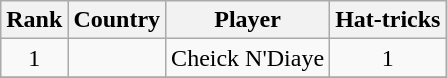<table class="wikitable" style="text-align:center;">
<tr>
<th>Rank</th>
<th>Country</th>
<th>Player</th>
<th>Hat-tricks</th>
</tr>
<tr>
<td>1</td>
<td></td>
<td>Cheick N'Diaye</td>
<td>1</td>
</tr>
<tr>
</tr>
</table>
